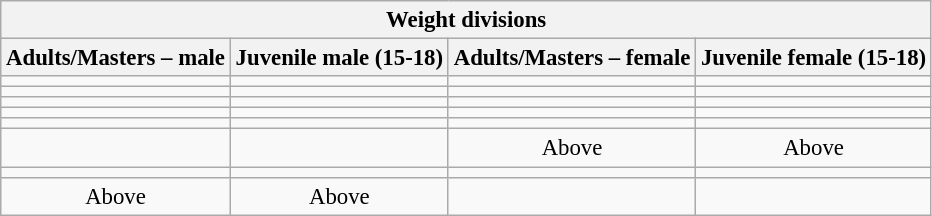<table class="wikitable" style="font-size:95%;">
<tr>
<th colspan="4" align="center">Weight divisions</th>
</tr>
<tr>
<th>Adults/Masters – male</th>
<th>Juvenile male (15-18)</th>
<th>Adults/Masters – female</th>
<th>Juvenile female (15-18)</th>
</tr>
<tr align="center">
<td></td>
<td></td>
<td></td>
<td></td>
</tr>
<tr align="center">
<td></td>
<td></td>
<td></td>
<td></td>
</tr>
<tr align="center">
<td></td>
<td></td>
<td></td>
<td></td>
</tr>
<tr align="center">
<td></td>
<td></td>
<td></td>
<td></td>
</tr>
<tr align="center">
<td></td>
<td></td>
<td></td>
<td></td>
</tr>
<tr align="center">
<td></td>
<td></td>
<td>Above </td>
<td>Above </td>
</tr>
<tr align="center">
<td></td>
<td></td>
<td></td>
<td></td>
</tr>
<tr align="center">
<td>Above </td>
<td>Above </td>
<td></td>
<td></td>
</tr>
</table>
